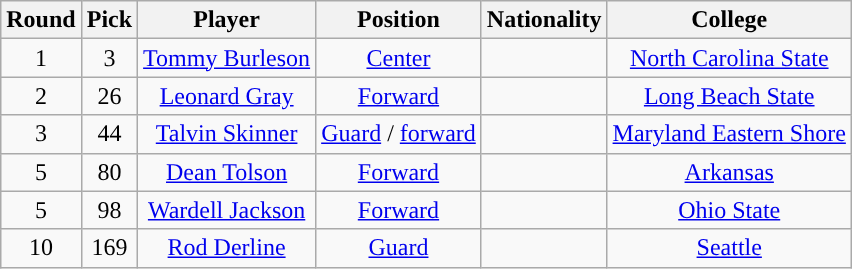<table class="wikitable sortable sortable">
<tr>
<th>Round</th>
<th>Pick</th>
<th>Player</th>
<th>Position</th>
<th>Nationality</th>
<th>College</th>
</tr>
<tr style="text-align: center">
<td>1</td>
<td>3</td>
<td><a href='#'>Tommy Burleson</a></td>
<td><a href='#'>Center</a></td>
<td></td>
<td><a href='#'>North Carolina State</a></td>
</tr>
<tr style="text-align: center">
<td>2</td>
<td>26</td>
<td><a href='#'>Leonard Gray</a></td>
<td><a href='#'>Forward</a></td>
<td></td>
<td><a href='#'>Long Beach State</a></td>
</tr>
<tr style="text-align: center">
<td>3</td>
<td>44</td>
<td><a href='#'>Talvin Skinner</a></td>
<td><a href='#'>Guard</a> / <a href='#'>forward</a></td>
<td></td>
<td><a href='#'>Maryland Eastern Shore</a></td>
</tr>
<tr style="text-align: center">
<td>5</td>
<td>80</td>
<td><a href='#'>Dean Tolson</a></td>
<td><a href='#'>Forward</a></td>
<td></td>
<td><a href='#'>Arkansas</a></td>
</tr>
<tr style="text-align: center">
<td>5</td>
<td>98</td>
<td><a href='#'>Wardell Jackson</a></td>
<td><a href='#'>Forward</a></td>
<td></td>
<td><a href='#'>Ohio State</a></td>
</tr>
<tr style="text-align: center">
<td>10</td>
<td>169</td>
<td><a href='#'>Rod Derline</a></td>
<td><a href='#'>Guard</a></td>
<td></td>
<td><a href='#'>Seattle</a></td>
</tr>
</table>
